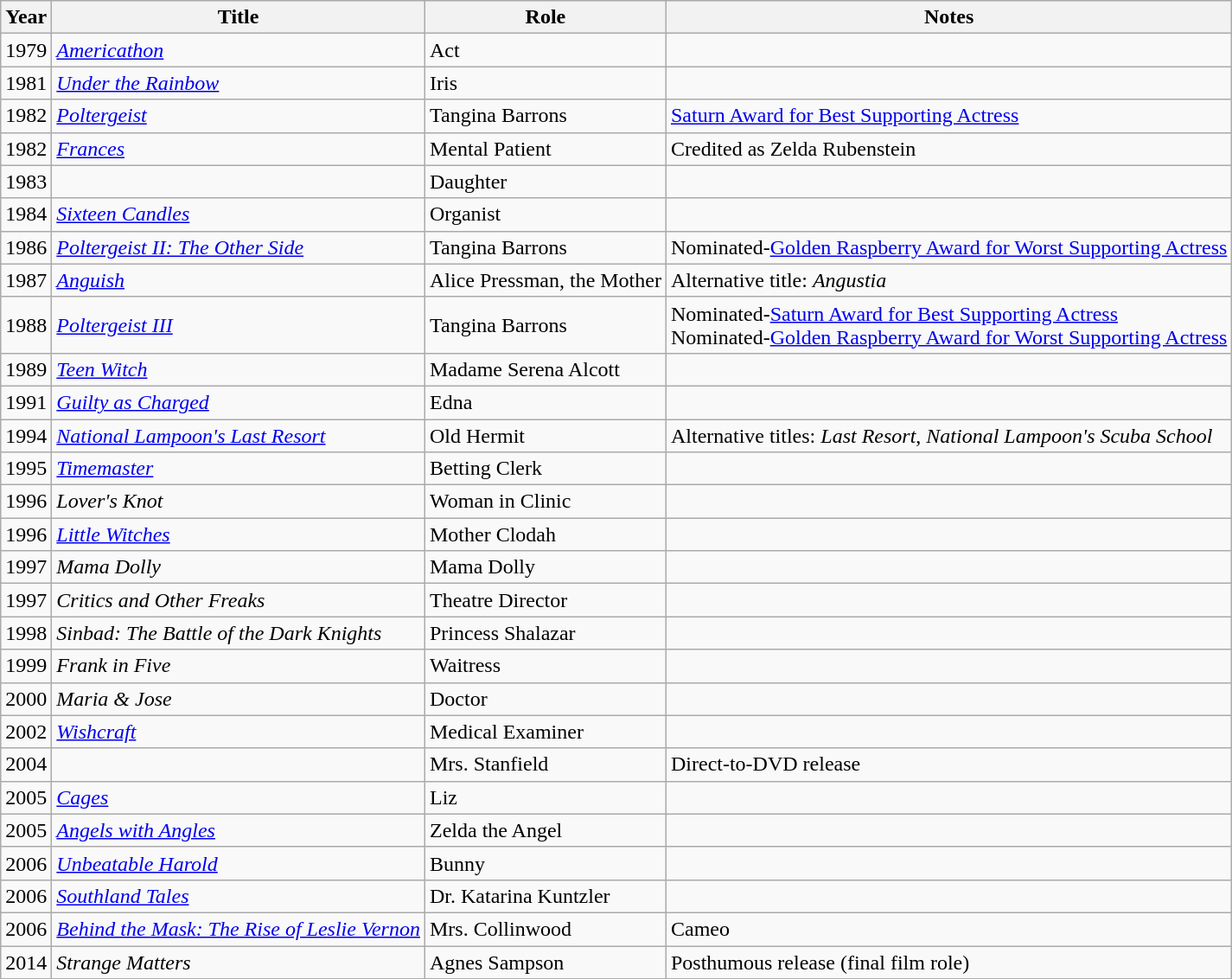<table class="wikitable sortable">
<tr>
<th>Year</th>
<th>Title</th>
<th>Role</th>
<th class="unsortable">Notes</th>
</tr>
<tr>
<td>1979</td>
<td><em><a href='#'>Americathon</a></em></td>
<td>Act</td>
<td></td>
</tr>
<tr>
<td>1981</td>
<td><em><a href='#'>Under the Rainbow</a></em></td>
<td>Iris</td>
<td></td>
</tr>
<tr>
<td>1982</td>
<td><em><a href='#'>Poltergeist</a></em></td>
<td>Tangina Barrons</td>
<td><a href='#'>Saturn Award for Best Supporting Actress</a></td>
</tr>
<tr>
<td>1982</td>
<td><em><a href='#'>Frances</a></em></td>
<td>Mental Patient</td>
<td>Credited as Zelda Rubenstein</td>
</tr>
<tr>
<td>1983</td>
<td><em></em></td>
<td>Daughter</td>
<td></td>
</tr>
<tr>
<td>1984</td>
<td><em><a href='#'>Sixteen Candles</a></em></td>
<td>Organist</td>
<td></td>
</tr>
<tr>
<td>1986</td>
<td><em><a href='#'>Poltergeist II: The Other Side</a></em></td>
<td>Tangina Barrons</td>
<td>Nominated-<a href='#'>Golden Raspberry Award for Worst Supporting Actress</a></td>
</tr>
<tr>
<td>1987</td>
<td><em><a href='#'>Anguish</a></em></td>
<td>Alice Pressman, the Mother</td>
<td>Alternative title: <em>Angustia</em></td>
</tr>
<tr>
<td>1988</td>
<td><em><a href='#'>Poltergeist III</a></em></td>
<td>Tangina Barrons</td>
<td>Nominated-<a href='#'>Saturn Award for Best Supporting Actress</a><br>Nominated-<a href='#'>Golden Raspberry Award for Worst Supporting Actress</a></td>
</tr>
<tr>
<td>1989</td>
<td><em><a href='#'>Teen Witch</a></em></td>
<td>Madame Serena Alcott</td>
<td></td>
</tr>
<tr>
<td>1991</td>
<td><em><a href='#'>Guilty as Charged</a></em></td>
<td>Edna</td>
<td></td>
</tr>
<tr>
<td>1994</td>
<td><em><a href='#'>National Lampoon's Last Resort</a></em></td>
<td>Old Hermit</td>
<td>Alternative titles: <em>Last Resort</em>, <em>National Lampoon's Scuba School</em></td>
</tr>
<tr>
<td>1995</td>
<td><em><a href='#'>Timemaster</a></em></td>
<td>Betting Clerk</td>
<td></td>
</tr>
<tr>
<td>1996</td>
<td><em>Lover's Knot</em></td>
<td>Woman in Clinic</td>
<td></td>
</tr>
<tr>
<td>1996</td>
<td><em><a href='#'>Little Witches</a></em></td>
<td>Mother Clodah</td>
<td></td>
</tr>
<tr>
<td>1997</td>
<td><em>Mama Dolly</em></td>
<td>Mama Dolly</td>
<td></td>
</tr>
<tr>
<td>1997</td>
<td><em>Critics and Other Freaks</em></td>
<td>Theatre Director</td>
<td></td>
</tr>
<tr>
<td>1998</td>
<td><em>Sinbad: The Battle of the Dark Knights</em></td>
<td>Princess Shalazar</td>
<td></td>
</tr>
<tr>
<td>1999</td>
<td><em>Frank in Five</em></td>
<td>Waitress</td>
<td></td>
</tr>
<tr>
<td>2000</td>
<td><em>Maria & Jose</em></td>
<td>Doctor</td>
<td></td>
</tr>
<tr>
<td>2002</td>
<td><em><a href='#'>Wishcraft</a></em></td>
<td>Medical Examiner</td>
<td></td>
</tr>
<tr>
<td>2004</td>
<td><em></em></td>
<td>Mrs. Stanfield</td>
<td>Direct-to-DVD release</td>
</tr>
<tr>
<td>2005</td>
<td><em><a href='#'>Cages</a></em></td>
<td>Liz</td>
<td></td>
</tr>
<tr>
<td>2005</td>
<td><em><a href='#'>Angels with Angles</a></em></td>
<td>Zelda the Angel</td>
<td></td>
</tr>
<tr>
<td>2006</td>
<td><em><a href='#'>Unbeatable Harold</a></em></td>
<td>Bunny</td>
<td></td>
</tr>
<tr>
<td>2006</td>
<td><em><a href='#'>Southland Tales</a></em></td>
<td>Dr. Katarina Kuntzler</td>
<td></td>
</tr>
<tr>
<td>2006</td>
<td><em><a href='#'>Behind the Mask: The Rise of Leslie Vernon</a></em></td>
<td>Mrs. Collinwood</td>
<td>Cameo</td>
</tr>
<tr>
<td>2014</td>
<td><em>Strange Matters</em></td>
<td>Agnes Sampson</td>
<td>Posthumous release (final film role)</td>
</tr>
</table>
